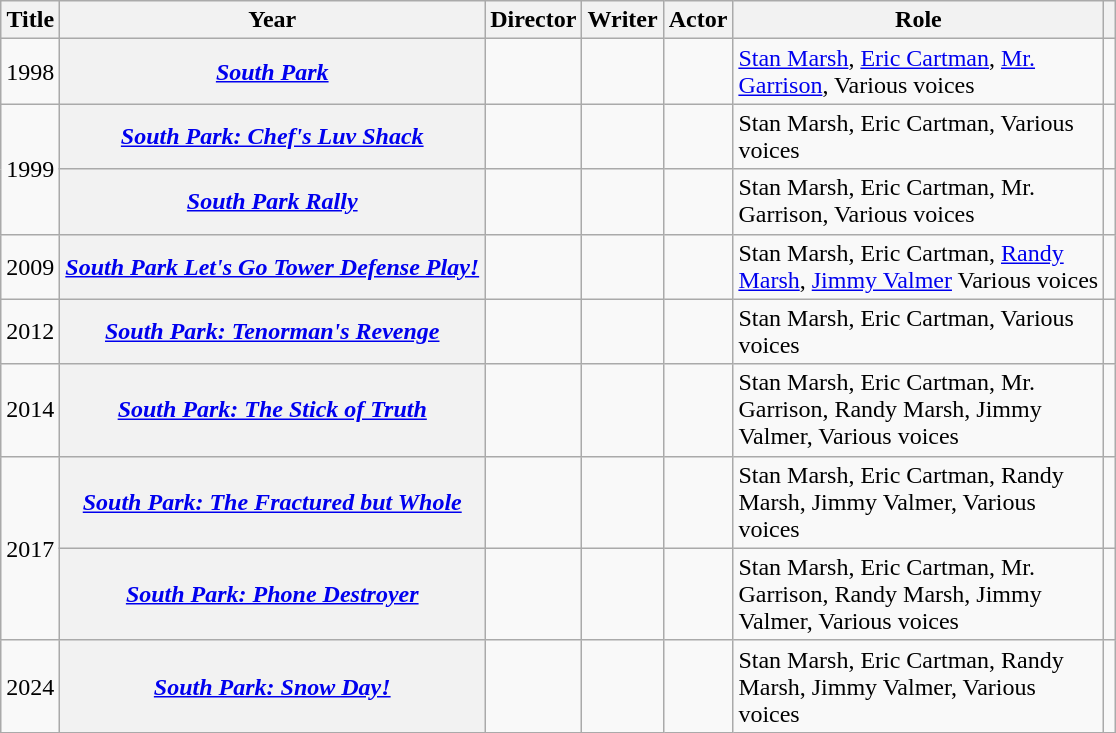<table class="wikitable plainrowheaders">
<tr>
<th scope="col">Title</th>
<th scope="col">Year</th>
<th scope="col">Director</th>
<th scope="col">Writer</th>
<th scope="col">Actor</th>
<th scope="col" style="width: 15em;">Role</th>
<th scope="col" class="unsortable"></th>
</tr>
<tr>
<td>1998</td>
<th scope=row><em><a href='#'>South Park</a></em></th>
<td></td>
<td></td>
<td></td>
<td><a href='#'>Stan Marsh</a>, <a href='#'>Eric Cartman</a>, <a href='#'>Mr. Garrison</a>, Various voices</td>
<td style="text-align:center;"></td>
</tr>
<tr>
<td rowspan="2">1999</td>
<th scope=row><em><a href='#'>South Park: Chef's Luv Shack</a></em></th>
<td></td>
<td></td>
<td></td>
<td>Stan Marsh, Eric Cartman, Various voices</td>
<td style="text-align:center;"></td>
</tr>
<tr>
<th scope=row><em><a href='#'>South Park Rally</a></em></th>
<td></td>
<td></td>
<td></td>
<td>Stan Marsh, Eric Cartman, Mr. Garrison, Various voices</td>
<td style="text-align:center;"></td>
</tr>
<tr>
<td>2009</td>
<th scope=row><em><a href='#'>South Park Let's Go Tower Defense Play!</a></em></th>
<td></td>
<td></td>
<td></td>
<td>Stan Marsh, Eric Cartman, <a href='#'>Randy Marsh</a>, <a href='#'>Jimmy Valmer</a> Various voices</td>
<td style="text-align:center;"></td>
</tr>
<tr>
<td>2012</td>
<th scope=row><em><a href='#'>South Park: Tenorman's Revenge</a></em></th>
<td></td>
<td></td>
<td></td>
<td>Stan Marsh, Eric Cartman, Various voices</td>
<td style="text-align:center;"></td>
</tr>
<tr>
<td>2014</td>
<th scope=row><em><a href='#'>South Park: The Stick of Truth</a></em></th>
<td></td>
<td></td>
<td></td>
<td>Stan Marsh, Eric Cartman, Mr. Garrison, Randy Marsh, Jimmy Valmer, Various voices</td>
<td style="text-align:center;"></td>
</tr>
<tr>
<td rowspan="2">2017</td>
<th scope=row><em><a href='#'>South Park: The Fractured but Whole</a></em></th>
<td></td>
<td></td>
<td></td>
<td>Stan Marsh, Eric Cartman, Randy Marsh, Jimmy Valmer, Various voices</td>
<td style="text-align:center;"></td>
</tr>
<tr>
<th scope=row><em><a href='#'>South Park: Phone Destroyer</a></em></th>
<td></td>
<td></td>
<td></td>
<td>Stan Marsh, Eric Cartman, Mr. Garrison, Randy Marsh, Jimmy Valmer, Various voices</td>
<td style="text-align:center;"></td>
</tr>
<tr>
<td>2024</td>
<th scope=row><em><a href='#'>South Park: Snow Day!</a></em></th>
<td></td>
<td></td>
<td></td>
<td>Stan Marsh, Eric Cartman, Randy Marsh, Jimmy Valmer, Various voices</td>
<td></td>
</tr>
</table>
